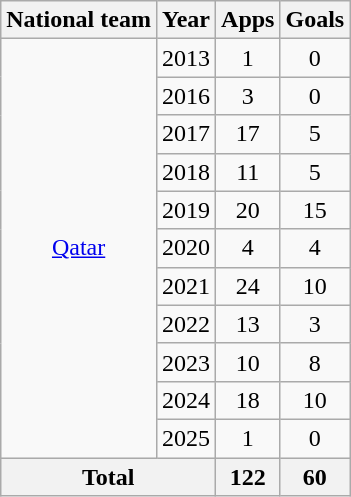<table class="wikitable" style="text-align:center">
<tr>
<th>National team</th>
<th>Year</th>
<th>Apps</th>
<th>Goals</th>
</tr>
<tr>
<td rowspan="11"><a href='#'>Qatar</a></td>
<td>2013</td>
<td>1</td>
<td>0</td>
</tr>
<tr>
<td>2016</td>
<td>3</td>
<td>0</td>
</tr>
<tr>
<td>2017</td>
<td>17</td>
<td>5</td>
</tr>
<tr>
<td>2018</td>
<td>11</td>
<td>5</td>
</tr>
<tr>
<td>2019</td>
<td>20</td>
<td>15</td>
</tr>
<tr>
<td>2020</td>
<td>4</td>
<td>4</td>
</tr>
<tr>
<td>2021</td>
<td>24</td>
<td>10</td>
</tr>
<tr>
<td>2022</td>
<td>13</td>
<td>3</td>
</tr>
<tr>
<td>2023</td>
<td>10</td>
<td>8</td>
</tr>
<tr>
<td>2024</td>
<td>18</td>
<td>10</td>
</tr>
<tr>
<td>2025</td>
<td>1</td>
<td>0</td>
</tr>
<tr>
<th colspan="2">Total</th>
<th>122</th>
<th>60</th>
</tr>
</table>
